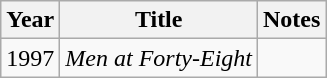<table class="wikitable sortable">
<tr>
<th>Year</th>
<th>Title</th>
<th class="unsortable">Notes</th>
</tr>
<tr>
<td>1997</td>
<td><em>Men at Forty-Eight</em></td>
<td></td>
</tr>
</table>
